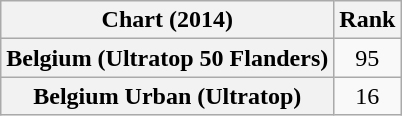<table class="wikitable plainrowheaders" style="text-align:center">
<tr>
<th scope="col">Chart (2014)</th>
<th scope="col">Rank</th>
</tr>
<tr>
<th scope="row">Belgium (Ultratop 50 Flanders)</th>
<td>95</td>
</tr>
<tr>
<th scope="row">Belgium Urban (Ultratop)</th>
<td>16</td>
</tr>
</table>
